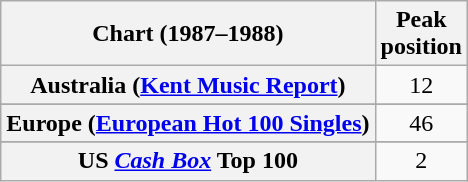<table class="wikitable sortable plainrowheaders" style="text-align:center">
<tr>
<th scope="col">Chart (1987–1988)</th>
<th scope="col">Peak<br>position</th>
</tr>
<tr>
<th scope="row">Australia (<a href='#'>Kent Music Report</a>)</th>
<td>12</td>
</tr>
<tr>
</tr>
<tr>
<th scope="row">Europe (<a href='#'>European Hot 100 Singles</a>)</th>
<td>46</td>
</tr>
<tr>
</tr>
<tr>
</tr>
<tr>
</tr>
<tr>
</tr>
<tr>
</tr>
<tr>
</tr>
<tr>
</tr>
<tr>
<th scope="row">US <em><a href='#'>Cash Box</a></em> Top 100</th>
<td>2</td>
</tr>
</table>
